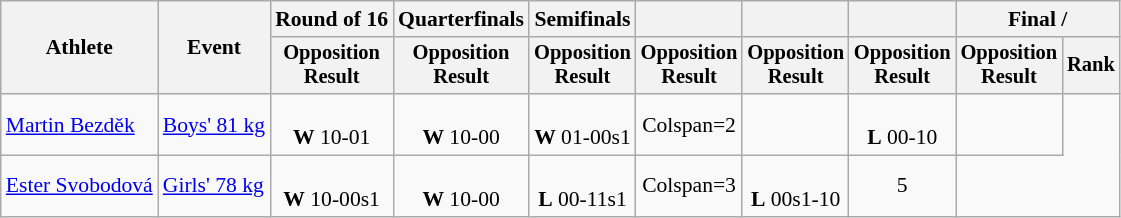<table class="wikitable" style="text-align:center;font-size:90%">
<tr>
<th rowspan=2>Athlete</th>
<th rowspan=2>Event</th>
<th>Round of 16</th>
<th>Quarterfinals</th>
<th>Semifinals</th>
<th></th>
<th></th>
<th></th>
<th colspan=2>Final / </th>
</tr>
<tr style="font-size:95%">
<th>Opposition<br>Result</th>
<th>Opposition<br>Result</th>
<th>Opposition<br>Result</th>
<th>Opposition<br>Result</th>
<th>Opposition<br>Result</th>
<th>Opposition<br>Result</th>
<th>Opposition<br>Result</th>
<th>Rank</th>
</tr>
<tr align=center>
<td align=left><a href='#'>Martin Bezděk</a></td>
<td align=left><a href='#'>Boys' 81 kg</a></td>
<td><br> <strong>W</strong> 10-01</td>
<td><br> <strong>W</strong> 10-00</td>
<td><br> <strong>W</strong> 01-00s1</td>
<td>Colspan=2 </td>
<td></td>
<td><br> <strong>L</strong> 00-10</td>
<td></td>
</tr>
<tr align=center>
<td align=left><a href='#'>Ester Svobodová</a></td>
<td align=left><a href='#'>Girls' 78 kg</a></td>
<td><br> <strong>W</strong>  10-00s1</td>
<td><br> <strong>W</strong> 10-00</td>
<td><br> <strong>L</strong> 00-11s1</td>
<td>Colspan=3 </td>
<td><br> <strong>L</strong> 00s1-10</td>
<td>5</td>
</tr>
</table>
